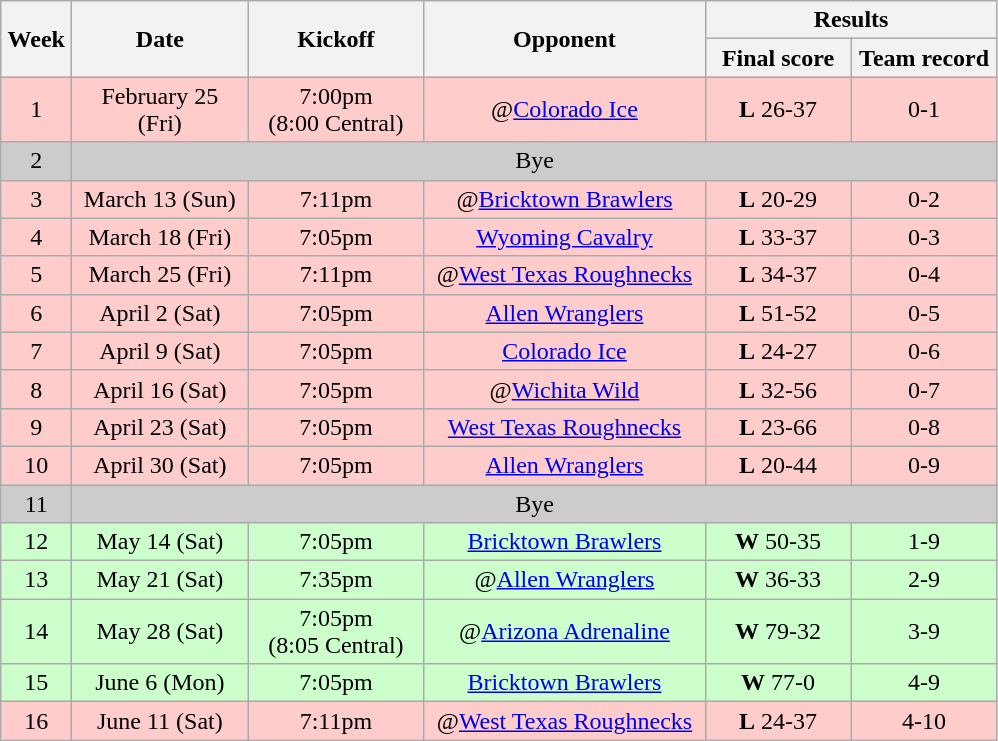<table class="wikitable">
<tr>
<th rowspan="2" width="40">Week</th>
<th rowspan="2" width="110">Date</th>
<th rowspan="2" width="110">Kickoff</th>
<th rowspan="2" width="180">Opponent</th>
<th colspan="2" width="180">Results</th>
</tr>
<tr>
<th width="90">Final score</th>
<th width="90">Team record</th>
</tr>
<tr align="center" bgcolor="#FFCCCC">
<td align="center">1</td>
<td align="center">February 25 (Fri)</td>
<td align="center">7:00pm<br>(8:00 Central)</td>
<td align="center">@<a href='#'>Colorado Ice</a></td>
<td align="center"><strong>L</strong> 26-37</td>
<td align="center">0-1</td>
</tr>
<tr align="center" bgcolor="#CCCCCC">
<td align="center">2</td>
<td colSpan=5 align="center">Bye</td>
</tr>
<tr align="center" bgcolor="#FFCCCC">
<td align="center">3</td>
<td align="center">March 13 (Sun)</td>
<td align="center">7:11pm</td>
<td align="center">@<a href='#'>Bricktown Brawlers</a></td>
<td align="center"><strong>L</strong> 20-29</td>
<td align="center">0-2</td>
</tr>
<tr align="center" bgcolor="#FFCCCC">
<td align="center">4</td>
<td align="center">March 18 (Fri)</td>
<td align="center">7:05pm</td>
<td align="center"><a href='#'>Wyoming Cavalry</a></td>
<td align="center"><strong>L</strong> 33-37</td>
<td align="center">0-3</td>
</tr>
<tr align="center" bgcolor="#FFCCCC">
<td align="center">5</td>
<td align="center">March 25 (Fri)</td>
<td align="center">7:11pm</td>
<td align="center">@<a href='#'>West Texas Roughnecks</a></td>
<td align="center"><strong>L</strong> 34-37</td>
<td align="center">0-4</td>
</tr>
<tr align="center" bgcolor="#FFCCCC">
<td align="center">6</td>
<td align="center">April 2 (Sat)</td>
<td align="center">7:05pm</td>
<td align="center"><a href='#'>Allen Wranglers</a></td>
<td align="center"><strong>L</strong> 51-52</td>
<td align="center">0-5</td>
</tr>
<tr align="center" bgcolor="#FFCCCC">
<td align="center">7</td>
<td align="center">April 9 (Sat)</td>
<td align="center">7:05pm</td>
<td align="center"><a href='#'>Colorado Ice</a></td>
<td align="center"><strong>L</strong> 24-27</td>
<td align="center">0-6</td>
</tr>
<tr align="center" bgcolor="#FFCCCC">
<td align="center">8</td>
<td align="center">April 16 (Sat)</td>
<td align="center">7:05pm</td>
<td align="center">@<a href='#'>Wichita Wild</a></td>
<td align="center"><strong>L</strong> 32-56</td>
<td align="center">0-7</td>
</tr>
<tr align="center" bgcolor="#FFCCCC">
<td align="center">9</td>
<td align="center">April 23 (Sat)</td>
<td align="center">7:05pm</td>
<td align="center"><a href='#'>West Texas Roughnecks</a></td>
<td align="center"><strong>L</strong> 23-66</td>
<td align="center">0-8</td>
</tr>
<tr align="center" bgcolor="#FFCCCC">
<td align="center">10</td>
<td align="center">April 30 (Sat)</td>
<td align="center">7:05pm</td>
<td align="center"><a href='#'>Allen Wranglers</a></td>
<td align="center"><strong>L</strong> 20-44</td>
<td align="center">0-9</td>
</tr>
<tr align="center" bgcolor="#CCCCCC">
<td align="center">11</td>
<td colSpan=5 align="center">Bye</td>
</tr>
<tr align="center" bgcolor="#CCFFCC">
<td align="center">12</td>
<td align="center">May 14 (Sat)</td>
<td align="center">7:05pm</td>
<td align="center"><a href='#'>Bricktown Brawlers</a></td>
<td align="center"><strong>W</strong> 50-35</td>
<td align="center">1-9</td>
</tr>
<tr align="center" bgcolor="#CCFFCC">
<td align="center">13</td>
<td align="center">May 21 (Sat)</td>
<td align="center">7:35pm</td>
<td align="center">@<a href='#'>Allen Wranglers</a></td>
<td align="center"><strong>W</strong> 36-33</td>
<td align="center">2-9</td>
</tr>
<tr align="center" bgcolor="#CCFFCC">
<td align="center">14</td>
<td align="center">May 28 (Sat)</td>
<td align="center">7:05pm<br>(8:05 Central)</td>
<td align="center">@<a href='#'>Arizona Adrenaline</a></td>
<td align="center"><strong>W</strong> 79-32</td>
<td align="center">3-9</td>
</tr>
<tr align="center" bgcolor="#CCFFCC">
<td align="center">15</td>
<td align="center">June 6 (Mon)</td>
<td align="center">7:05pm</td>
<td align="center"><a href='#'>Bricktown Brawlers</a></td>
<td align="center"><strong>W</strong> 77-0</td>
<td align="center">4-9</td>
</tr>
<tr align="center" bgcolor="#FFCCCC">
<td align="center">16</td>
<td align="center">June 11 (Sat)</td>
<td align="center">7:11pm</td>
<td align="center">@<a href='#'>West Texas Roughnecks</a></td>
<td align="center"><strong>L</strong> 24-37</td>
<td align="center">4-10</td>
</tr>
</table>
